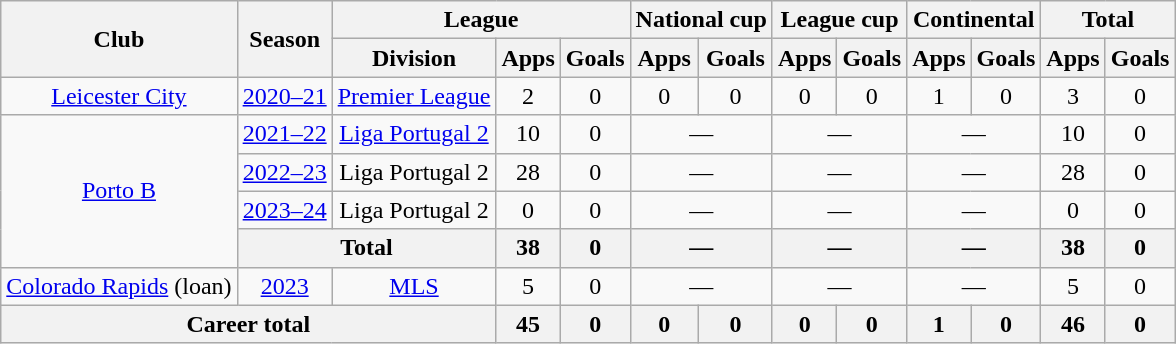<table class="wikitable" style="text-align:center">
<tr>
<th rowspan="2">Club</th>
<th rowspan="2">Season</th>
<th colspan="3">League</th>
<th colspan="2">National cup</th>
<th colspan="2">League cup</th>
<th colspan="2">Continental</th>
<th colspan="2">Total</th>
</tr>
<tr>
<th>Division</th>
<th>Apps</th>
<th>Goals</th>
<th>Apps</th>
<th>Goals</th>
<th>Apps</th>
<th>Goals</th>
<th>Apps</th>
<th>Goals</th>
<th>Apps</th>
<th>Goals</th>
</tr>
<tr>
<td><a href='#'>Leicester City</a></td>
<td><a href='#'>2020–21</a></td>
<td><a href='#'>Premier League</a></td>
<td>2</td>
<td>0</td>
<td>0</td>
<td>0</td>
<td>0</td>
<td>0</td>
<td>1</td>
<td>0</td>
<td>3</td>
<td>0</td>
</tr>
<tr>
<td rowspan="4"><a href='#'>Porto B</a></td>
<td><a href='#'>2021–22</a></td>
<td><a href='#'>Liga Portugal 2</a></td>
<td>10</td>
<td>0</td>
<td colspan="2">—</td>
<td colspan="2">—</td>
<td colspan="2">—</td>
<td>10</td>
<td>0</td>
</tr>
<tr>
<td><a href='#'>2022–23</a></td>
<td>Liga Portugal 2</td>
<td>28</td>
<td>0</td>
<td colspan="2">—</td>
<td colspan="2">—</td>
<td colspan="2">—</td>
<td>28</td>
<td>0</td>
</tr>
<tr>
<td><a href='#'>2023–24</a></td>
<td>Liga Portugal 2</td>
<td>0</td>
<td>0</td>
<td colspan="2">—</td>
<td colspan="2">—</td>
<td colspan="2">—</td>
<td>0</td>
<td>0</td>
</tr>
<tr>
<th colspan="2">Total</th>
<th>38</th>
<th>0</th>
<th colspan="2">—</th>
<th colspan="2">—</th>
<th colspan="2">—</th>
<th>38</th>
<th>0</th>
</tr>
<tr>
<td><a href='#'>Colorado Rapids</a> (loan)</td>
<td><a href='#'>2023</a></td>
<td><a href='#'>MLS</a></td>
<td>5</td>
<td>0</td>
<td colspan="2">—</td>
<td colspan="2">—</td>
<td colspan="2">—</td>
<td>5</td>
<td>0</td>
</tr>
<tr>
<th colspan="3">Career total</th>
<th>45</th>
<th>0</th>
<th>0</th>
<th>0</th>
<th>0</th>
<th>0</th>
<th>1</th>
<th>0</th>
<th>46</th>
<th>0</th>
</tr>
</table>
